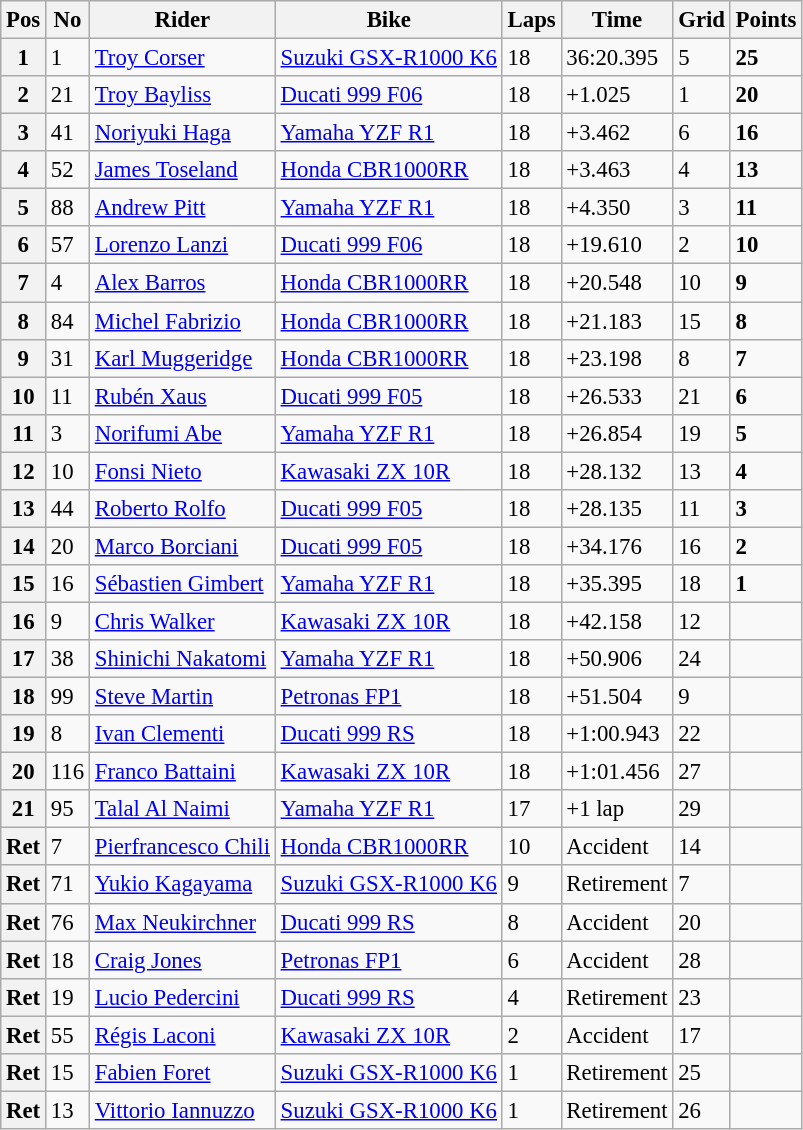<table class="wikitable" style="font-size: 95%;">
<tr>
<th>Pos</th>
<th>No</th>
<th>Rider</th>
<th>Bike</th>
<th>Laps</th>
<th>Time</th>
<th>Grid</th>
<th>Points</th>
</tr>
<tr>
<th>1</th>
<td>1</td>
<td> <a href='#'>Troy Corser</a></td>
<td><a href='#'>Suzuki GSX-R1000 K6</a></td>
<td>18</td>
<td>36:20.395</td>
<td>5</td>
<td><strong>25</strong></td>
</tr>
<tr>
<th>2</th>
<td>21</td>
<td> <a href='#'>Troy Bayliss</a></td>
<td><a href='#'>Ducati 999 F06</a></td>
<td>18</td>
<td>+1.025</td>
<td>1</td>
<td><strong>20</strong></td>
</tr>
<tr>
<th>3</th>
<td>41</td>
<td> <a href='#'>Noriyuki Haga</a></td>
<td><a href='#'>Yamaha YZF R1</a></td>
<td>18</td>
<td>+3.462</td>
<td>6</td>
<td><strong>16</strong></td>
</tr>
<tr>
<th>4</th>
<td>52</td>
<td> <a href='#'>James Toseland</a></td>
<td><a href='#'>Honda CBR1000RR</a></td>
<td>18</td>
<td>+3.463</td>
<td>4</td>
<td><strong>13</strong></td>
</tr>
<tr>
<th>5</th>
<td>88</td>
<td> <a href='#'>Andrew Pitt</a></td>
<td><a href='#'>Yamaha YZF R1</a></td>
<td>18</td>
<td>+4.350</td>
<td>3</td>
<td><strong>11</strong></td>
</tr>
<tr>
<th>6</th>
<td>57</td>
<td> <a href='#'>Lorenzo Lanzi</a></td>
<td><a href='#'>Ducati 999 F06</a></td>
<td>18</td>
<td>+19.610</td>
<td>2</td>
<td><strong>10</strong></td>
</tr>
<tr>
<th>7</th>
<td>4</td>
<td> <a href='#'>Alex Barros</a></td>
<td><a href='#'>Honda CBR1000RR</a></td>
<td>18</td>
<td>+20.548</td>
<td>10</td>
<td><strong>9</strong></td>
</tr>
<tr>
<th>8</th>
<td>84</td>
<td> <a href='#'>Michel Fabrizio</a></td>
<td><a href='#'>Honda CBR1000RR</a></td>
<td>18</td>
<td>+21.183</td>
<td>15</td>
<td><strong>8</strong></td>
</tr>
<tr>
<th>9</th>
<td>31</td>
<td> <a href='#'>Karl Muggeridge</a></td>
<td><a href='#'>Honda CBR1000RR</a></td>
<td>18</td>
<td>+23.198</td>
<td>8</td>
<td><strong>7</strong></td>
</tr>
<tr>
<th>10</th>
<td>11</td>
<td> <a href='#'>Rubén Xaus</a></td>
<td><a href='#'>Ducati 999 F05</a></td>
<td>18</td>
<td>+26.533</td>
<td>21</td>
<td><strong>6</strong></td>
</tr>
<tr>
<th>11</th>
<td>3</td>
<td> <a href='#'>Norifumi Abe</a></td>
<td><a href='#'>Yamaha YZF R1</a></td>
<td>18</td>
<td>+26.854</td>
<td>19</td>
<td><strong>5</strong></td>
</tr>
<tr>
<th>12</th>
<td>10</td>
<td> <a href='#'>Fonsi Nieto</a></td>
<td><a href='#'>Kawasaki ZX 10R</a></td>
<td>18</td>
<td>+28.132</td>
<td>13</td>
<td><strong>4</strong></td>
</tr>
<tr>
<th>13</th>
<td>44</td>
<td> <a href='#'>Roberto Rolfo</a></td>
<td><a href='#'>Ducati 999 F05</a></td>
<td>18</td>
<td>+28.135</td>
<td>11</td>
<td><strong>3</strong></td>
</tr>
<tr>
<th>14</th>
<td>20</td>
<td> <a href='#'>Marco Borciani</a></td>
<td><a href='#'>Ducati 999 F05</a></td>
<td>18</td>
<td>+34.176</td>
<td>16</td>
<td><strong>2</strong></td>
</tr>
<tr>
<th>15</th>
<td>16</td>
<td> <a href='#'>Sébastien Gimbert</a></td>
<td><a href='#'>Yamaha YZF R1</a></td>
<td>18</td>
<td>+35.395</td>
<td>18</td>
<td><strong>1</strong></td>
</tr>
<tr>
<th>16</th>
<td>9</td>
<td> <a href='#'>Chris Walker</a></td>
<td><a href='#'>Kawasaki ZX 10R</a></td>
<td>18</td>
<td>+42.158</td>
<td>12</td>
<td></td>
</tr>
<tr>
<th>17</th>
<td>38</td>
<td> <a href='#'>Shinichi Nakatomi</a></td>
<td><a href='#'>Yamaha YZF R1</a></td>
<td>18</td>
<td>+50.906</td>
<td>24</td>
<td></td>
</tr>
<tr>
<th>18</th>
<td>99</td>
<td> <a href='#'>Steve Martin</a></td>
<td><a href='#'>Petronas FP1</a></td>
<td>18</td>
<td>+51.504</td>
<td>9</td>
<td></td>
</tr>
<tr>
<th>19</th>
<td>8</td>
<td> <a href='#'>Ivan Clementi</a></td>
<td><a href='#'>Ducati 999 RS</a></td>
<td>18</td>
<td>+1:00.943</td>
<td>22</td>
<td></td>
</tr>
<tr>
<th>20</th>
<td>116</td>
<td> <a href='#'>Franco Battaini</a></td>
<td><a href='#'>Kawasaki ZX 10R</a></td>
<td>18</td>
<td>+1:01.456</td>
<td>27</td>
<td></td>
</tr>
<tr>
<th>21</th>
<td>95</td>
<td> <a href='#'>Talal Al Naimi</a></td>
<td><a href='#'>Yamaha YZF R1</a></td>
<td>17</td>
<td>+1 lap</td>
<td>29</td>
<td></td>
</tr>
<tr>
<th>Ret</th>
<td>7</td>
<td> <a href='#'>Pierfrancesco Chili</a></td>
<td><a href='#'>Honda CBR1000RR</a></td>
<td>10</td>
<td>Accident</td>
<td>14</td>
<td></td>
</tr>
<tr>
<th>Ret</th>
<td>71</td>
<td> <a href='#'>Yukio Kagayama</a></td>
<td><a href='#'>Suzuki GSX-R1000 K6</a></td>
<td>9</td>
<td>Retirement</td>
<td>7</td>
<td></td>
</tr>
<tr>
<th>Ret</th>
<td>76</td>
<td> <a href='#'>Max Neukirchner</a></td>
<td><a href='#'>Ducati 999 RS</a></td>
<td>8</td>
<td>Accident</td>
<td>20</td>
<td></td>
</tr>
<tr>
<th>Ret</th>
<td>18</td>
<td> <a href='#'>Craig Jones</a></td>
<td><a href='#'>Petronas FP1</a></td>
<td>6</td>
<td>Accident</td>
<td>28</td>
<td></td>
</tr>
<tr>
<th>Ret</th>
<td>19</td>
<td> <a href='#'>Lucio Pedercini</a></td>
<td><a href='#'>Ducati 999 RS</a></td>
<td>4</td>
<td>Retirement</td>
<td>23</td>
<td></td>
</tr>
<tr>
<th>Ret</th>
<td>55</td>
<td> <a href='#'>Régis Laconi</a></td>
<td><a href='#'>Kawasaki ZX 10R</a></td>
<td>2</td>
<td>Accident</td>
<td>17</td>
<td></td>
</tr>
<tr>
<th>Ret</th>
<td>15</td>
<td> <a href='#'>Fabien Foret</a></td>
<td><a href='#'>Suzuki GSX-R1000 K6</a></td>
<td>1</td>
<td>Retirement</td>
<td>25</td>
<td></td>
</tr>
<tr>
<th>Ret</th>
<td>13</td>
<td> <a href='#'>Vittorio Iannuzzo</a></td>
<td><a href='#'>Suzuki GSX-R1000 K6</a></td>
<td>1</td>
<td>Retirement</td>
<td>26</td>
<td></td>
</tr>
</table>
